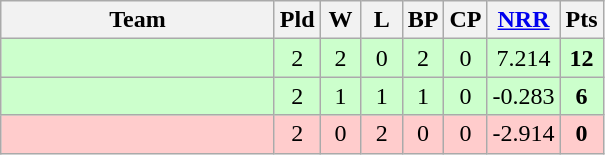<table class="wikitable" style="text-align:center">
<tr>
<th width=175>Team</th>
<th width=20 abbr="Played">Pld</th>
<th width=20 abbr="Won">W</th>
<th width=20 abbr="Lost">L</th>
<th width=20 abbr="Bonus points">BP</th>
<th width=20 abbr="Consolation Points">CP</th>
<th width=20 abbr="Net run rate"><a href='#'>NRR</a></th>
<th width=20 abbr="Points">Pts</th>
</tr>
<tr bgcolor="#ccffcc">
<td align="left"></td>
<td>2</td>
<td>2</td>
<td>0</td>
<td>2</td>
<td>0</td>
<td>7.214</td>
<td><strong>12</strong></td>
</tr>
<tr bgcolor="#ccffcc">
<td align="left"></td>
<td>2</td>
<td>1</td>
<td>1</td>
<td>1</td>
<td>0</td>
<td>-0.283</td>
<td><strong>6</strong></td>
</tr>
<tr bgcolor="#ffcccc">
<td align="left"></td>
<td>2</td>
<td>0</td>
<td>2</td>
<td>0</td>
<td>0</td>
<td>-2.914</td>
<td><strong>0</strong></td>
</tr>
</table>
